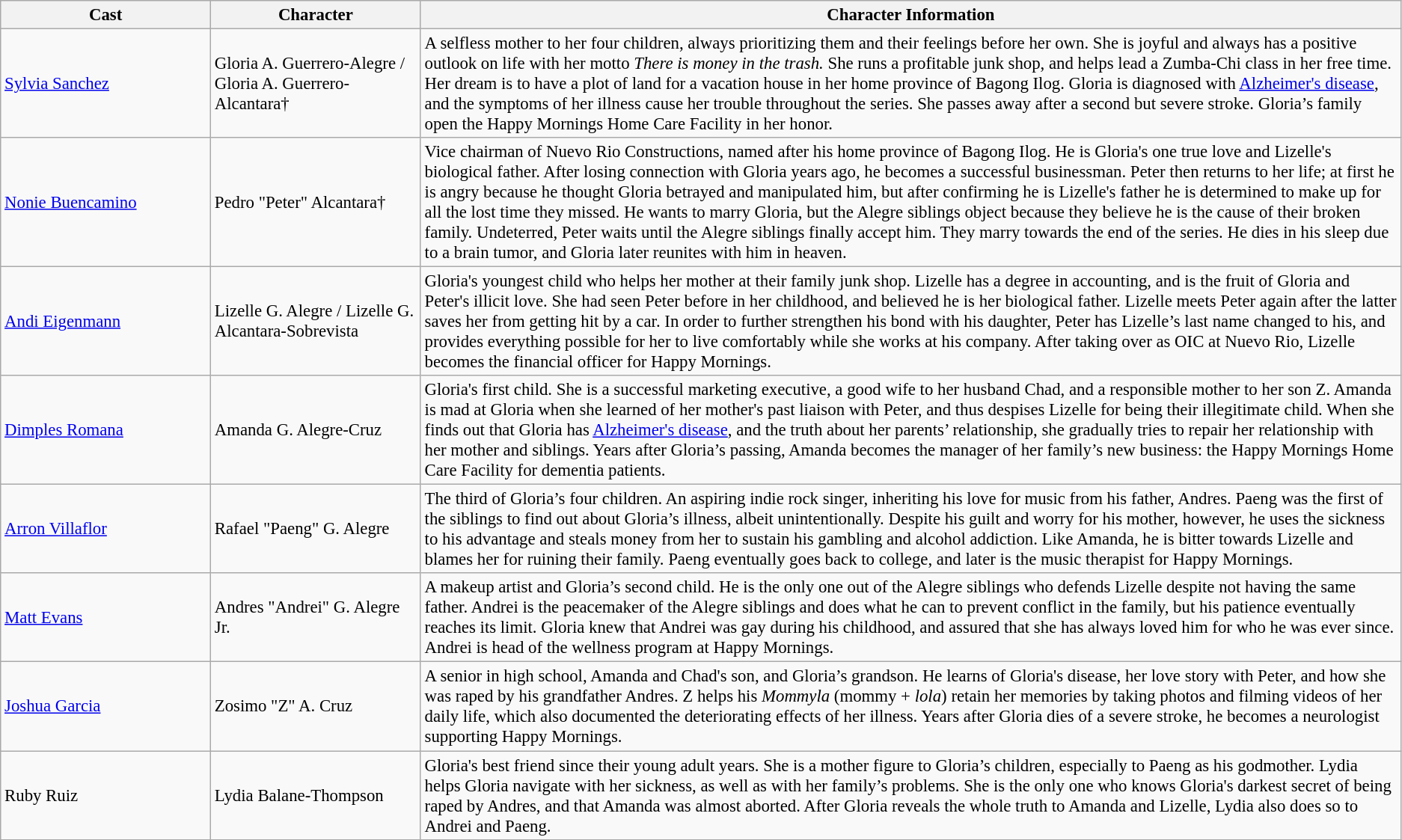<table class="wikitable" style="font-size:95%;">
<tr>
<th style="width:15%;">Cast</th>
<th style="width:15%;">Character</th>
<th style="width:15px;">Character Information</th>
</tr>
<tr>
<td><a href='#'>Sylvia Sanchez</a></td>
<td>Gloria A. Guerrero-Alegre / Gloria A. Guerrero-Alcantara†</td>
<td>A selfless mother to her four children, always prioritizing them and their feelings before her own. She is joyful and always has a positive outlook on life with her motto <em>There is money in the trash.</em> She runs a profitable junk shop, and helps lead a Zumba-Chi class in her free time. Her dream is to have a plot of land for a vacation house in her home province of Bagong Ilog. Gloria is diagnosed with <a href='#'>Alzheimer's disease</a>, and the symptoms of her illness cause her trouble throughout the series. She passes away after a second but severe stroke. Gloria’s family open the Happy Mornings Home Care Facility in her honor.</td>
</tr>
<tr>
<td><a href='#'>Nonie Buencamino</a></td>
<td>Pedro "Peter" Alcantara†</td>
<td>Vice chairman of Nuevo Rio Constructions, named after his home province of Bagong Ilog. He is Gloria's one true love and Lizelle's biological father. After losing connection with Gloria years ago, he becomes a successful businessman. Peter then returns to her life; at first he is angry because he thought Gloria betrayed and manipulated him, but after confirming he is Lizelle's father he is determined to make up for all the lost time they missed. He wants to marry Gloria, but the Alegre siblings object because they believe he is the cause of their broken family. Undeterred, Peter waits until the Alegre siblings finally accept him. They marry towards the end of the series. He dies in his sleep due to a brain tumor, and Gloria later reunites with him in heaven.</td>
</tr>
<tr>
<td><a href='#'>Andi Eigenmann</a></td>
<td>Lizelle G. Alegre / Lizelle G. Alcantara-Sobrevista </td>
<td>Gloria's youngest child who helps her mother at their family junk shop. Lizelle has a degree in accounting, and is the fruit of Gloria and Peter's illicit love. She had seen Peter before in her childhood, and believed he is her biological father. Lizelle meets Peter again after the latter saves her from getting hit by a car. In order to further strengthen his bond with his daughter, Peter has Lizelle’s last name changed to his, and provides everything possible for her to live comfortably while she works at his company. After taking over as OIC at Nuevo Rio, Lizelle becomes the financial officer for Happy Mornings.</td>
</tr>
<tr>
<td><a href='#'>Dimples Romana</a></td>
<td>Amanda G. Alegre-Cruz</td>
<td>Gloria's first child. She is a successful marketing executive, a good wife to her husband Chad, and a responsible mother to her son Z. Amanda is mad at Gloria when she learned of her mother's past liaison with Peter, and thus despises Lizelle for being their illegitimate child. When she finds out that Gloria has <a href='#'>Alzheimer's disease</a>, and the truth about her parents’ relationship, she gradually tries to repair her relationship with her mother and siblings. Years after Gloria’s passing, Amanda becomes the manager of her family’s new business: the Happy Mornings Home Care Facility for dementia patients.</td>
</tr>
<tr>
<td><a href='#'>Arron Villaflor</a></td>
<td>Rafael "Paeng" G. Alegre</td>
<td>The third of Gloria’s four children. An aspiring indie rock singer, inheriting his love for music from his father, Andres. Paeng was the first of the siblings to find out about Gloria’s illness, albeit unintentionally. Despite his guilt and worry for his mother, however, he uses the sickness to his advantage and steals money from her to sustain his gambling and alcohol addiction. Like Amanda, he is bitter towards Lizelle and blames her for ruining their family. Paeng eventually goes back to college, and later is the music therapist for Happy Mornings.</td>
</tr>
<tr>
<td><a href='#'>Matt Evans</a></td>
<td>Andres "Andrei" G. Alegre Jr.</td>
<td>A makeup artist and Gloria’s second child. He is the only one out of the Alegre siblings who defends Lizelle despite not having the same father. Andrei is the peacemaker of the Alegre siblings and does what he can to prevent conflict in the family, but his patience eventually reaches its limit. Gloria knew that Andrei was gay during his childhood, and assured that she has always loved him for who he was ever since. Andrei is head of the wellness program at Happy Mornings.</td>
</tr>
<tr>
<td><a href='#'>Joshua Garcia</a></td>
<td>Zosimo "Z" A. Cruz</td>
<td>A senior in high school, Amanda and Chad's son, and Gloria’s grandson. He learns of Gloria's disease, her love story with Peter, and how she was raped by his grandfather Andres. Z helps his <em>Mommyla</em> (mommy + <em>lola</em>) retain her memories by taking photos and filming videos of her daily life, which also documented the deteriorating effects of her illness. Years after Gloria dies of a severe stroke, he becomes a neurologist supporting Happy Mornings.</td>
</tr>
<tr>
<td>Ruby Ruiz</td>
<td>Lydia Balane-Thompson</td>
<td>Gloria's best friend since their young adult years. She is a mother figure to Gloria’s children, especially to Paeng as his godmother. Lydia helps Gloria navigate with her sickness, as well as with her family’s problems. She is the only one who knows Gloria's darkest secret of being raped by Andres, and that Amanda was almost aborted. After Gloria reveals the whole truth to Amanda and Lizelle, Lydia also does so to Andrei and Paeng.</td>
</tr>
<tr>
</tr>
</table>
